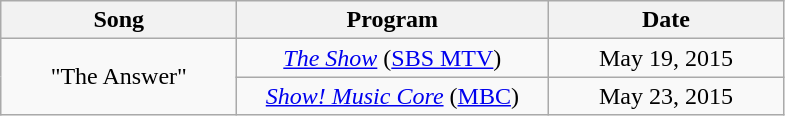<table class="wikitable" style="text-align:center;">
<tr>
<th style="width:150px;">Song</th>
<th style="width:200px;">Program</th>
<th style="width:150px;">Date</th>
</tr>
<tr>
<td rowspan="2">"The Answer"</td>
<td><em><a href='#'>The Show</a></em> (<a href='#'>SBS MTV</a>)</td>
<td>May 19, 2015</td>
</tr>
<tr>
<td><em><a href='#'>Show! Music Core</a></em> (<a href='#'>MBC</a>)</td>
<td>May 23, 2015</td>
</tr>
</table>
